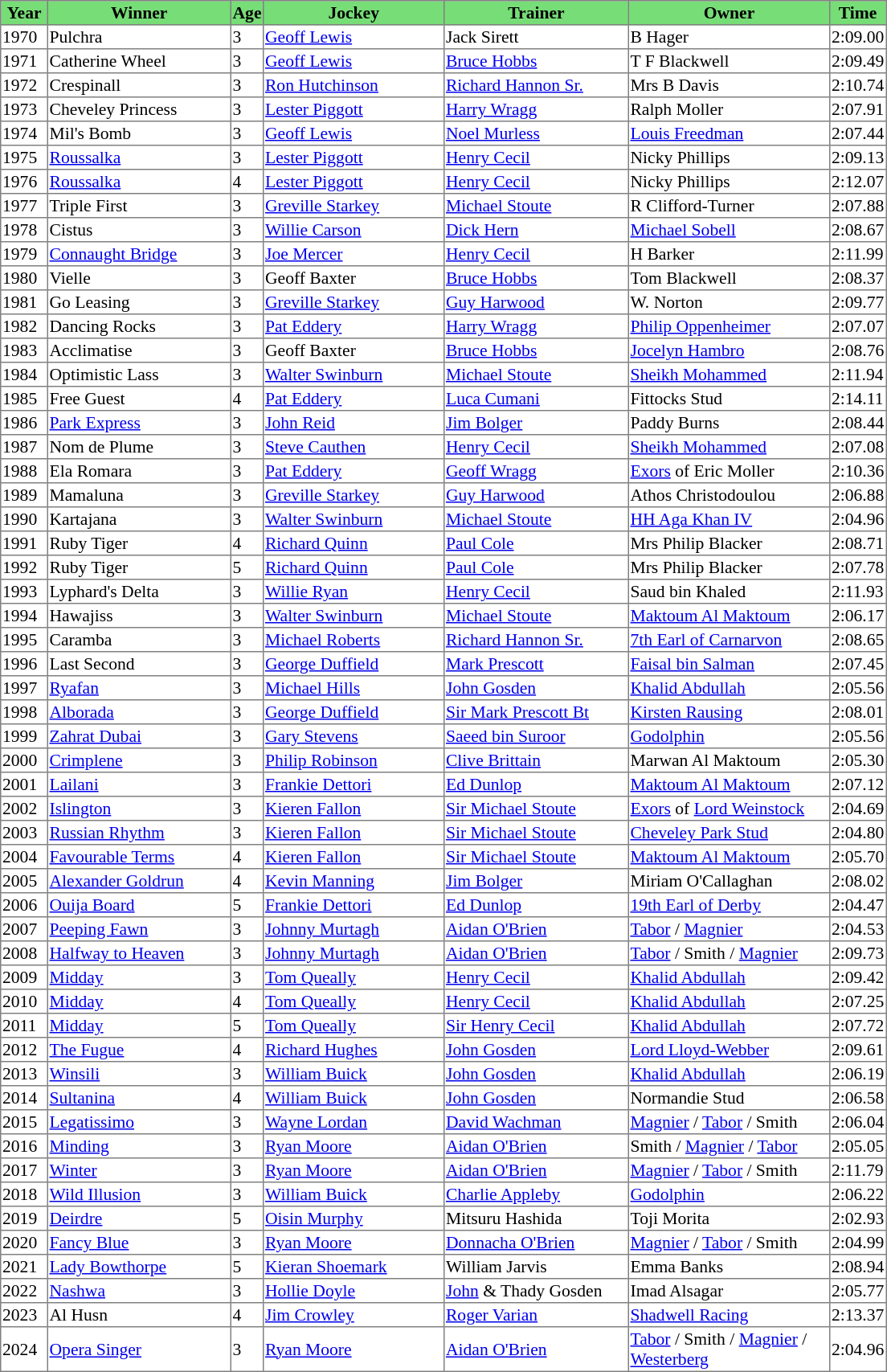<table class = "sortable" | border="1" style="border-collapse: collapse; font-size:90%">
<tr bgcolor="#77dd77" align="center">
<th style="width:36px;">Year</th>
<th style="width:149px;">Winner</th>
<th>Age</th>
<th style="width:147px;">Jockey</th>
<th style="width:150px;">Trainer</th>
<th style="width:164px;">Owner</th>
<th>Time</th>
</tr>
<tr>
<td>1970</td>
<td>Pulchra</td>
<td>3</td>
<td><a href='#'>Geoff Lewis</a></td>
<td>Jack Sirett</td>
<td>B Hager</td>
<td>2:09.00</td>
</tr>
<tr>
<td>1971</td>
<td>Catherine Wheel</td>
<td>3</td>
<td><a href='#'>Geoff Lewis</a></td>
<td><a href='#'>Bruce Hobbs</a></td>
<td>T F Blackwell</td>
<td>2:09.49</td>
</tr>
<tr>
<td>1972</td>
<td>Crespinall</td>
<td>3</td>
<td><a href='#'>Ron Hutchinson</a></td>
<td><a href='#'>Richard Hannon Sr.</a></td>
<td>Mrs B Davis</td>
<td>2:10.74</td>
</tr>
<tr>
<td>1973</td>
<td>Cheveley Princess</td>
<td>3</td>
<td><a href='#'>Lester Piggott</a></td>
<td><a href='#'>Harry Wragg</a></td>
<td>Ralph Moller</td>
<td>2:07.91</td>
</tr>
<tr>
<td>1974</td>
<td>Mil's Bomb</td>
<td>3</td>
<td><a href='#'>Geoff Lewis</a></td>
<td><a href='#'>Noel Murless</a></td>
<td><a href='#'>Louis Freedman</a></td>
<td>2:07.44</td>
</tr>
<tr>
<td>1975</td>
<td><a href='#'>Roussalka</a></td>
<td>3</td>
<td><a href='#'>Lester Piggott</a></td>
<td><a href='#'>Henry Cecil</a></td>
<td>Nicky Phillips</td>
<td>2:09.13</td>
</tr>
<tr>
<td>1976</td>
<td><a href='#'>Roussalka</a></td>
<td>4</td>
<td><a href='#'>Lester Piggott</a></td>
<td><a href='#'>Henry Cecil</a></td>
<td>Nicky Phillips</td>
<td>2:12.07</td>
</tr>
<tr>
<td>1977</td>
<td>Triple First</td>
<td>3</td>
<td><a href='#'>Greville Starkey</a></td>
<td><a href='#'>Michael Stoute</a></td>
<td>R Clifford-Turner</td>
<td>2:07.88</td>
</tr>
<tr>
<td>1978</td>
<td>Cistus</td>
<td>3</td>
<td><a href='#'>Willie Carson</a></td>
<td><a href='#'>Dick Hern</a></td>
<td><a href='#'>Michael Sobell</a></td>
<td>2:08.67</td>
</tr>
<tr>
<td>1979</td>
<td><a href='#'>Connaught Bridge</a></td>
<td>3</td>
<td><a href='#'>Joe Mercer</a></td>
<td><a href='#'>Henry Cecil</a></td>
<td>H Barker</td>
<td>2:11.99</td>
</tr>
<tr>
<td>1980</td>
<td>Vielle</td>
<td>3</td>
<td>Geoff Baxter</td>
<td><a href='#'>Bruce Hobbs</a></td>
<td>Tom Blackwell</td>
<td>2:08.37</td>
</tr>
<tr>
<td>1981</td>
<td>Go Leasing</td>
<td>3</td>
<td><a href='#'>Greville Starkey</a></td>
<td><a href='#'>Guy Harwood</a></td>
<td>W. Norton</td>
<td>2:09.77</td>
</tr>
<tr>
<td>1982</td>
<td>Dancing Rocks</td>
<td>3</td>
<td><a href='#'>Pat Eddery</a></td>
<td><a href='#'>Harry Wragg</a></td>
<td><a href='#'>Philip Oppenheimer</a></td>
<td>2:07.07</td>
</tr>
<tr>
<td>1983</td>
<td>Acclimatise</td>
<td>3</td>
<td>Geoff Baxter</td>
<td><a href='#'>Bruce Hobbs</a></td>
<td><a href='#'>Jocelyn Hambro</a></td>
<td>2:08.76</td>
</tr>
<tr>
<td>1984</td>
<td>Optimistic Lass</td>
<td>3</td>
<td><a href='#'>Walter Swinburn</a></td>
<td><a href='#'>Michael Stoute</a></td>
<td><a href='#'>Sheikh Mohammed</a></td>
<td>2:11.94</td>
</tr>
<tr>
<td>1985</td>
<td>Free Guest</td>
<td>4</td>
<td><a href='#'>Pat Eddery</a></td>
<td><a href='#'>Luca Cumani</a></td>
<td>Fittocks Stud</td>
<td>2:14.11</td>
</tr>
<tr>
<td>1986</td>
<td><a href='#'>Park Express</a></td>
<td>3</td>
<td><a href='#'>John Reid</a></td>
<td><a href='#'>Jim Bolger</a></td>
<td>Paddy Burns</td>
<td>2:08.44</td>
</tr>
<tr>
<td>1987</td>
<td>Nom de Plume</td>
<td>3</td>
<td><a href='#'>Steve Cauthen</a></td>
<td><a href='#'>Henry Cecil</a></td>
<td><a href='#'>Sheikh Mohammed</a></td>
<td>2:07.08</td>
</tr>
<tr>
<td>1988</td>
<td>Ela Romara</td>
<td>3</td>
<td><a href='#'>Pat Eddery</a></td>
<td><a href='#'>Geoff Wragg</a></td>
<td><a href='#'>Exors</a> of Eric Moller</td>
<td>2:10.36</td>
</tr>
<tr>
<td>1989</td>
<td>Mamaluna</td>
<td>3</td>
<td><a href='#'>Greville Starkey</a></td>
<td><a href='#'>Guy Harwood</a></td>
<td>Athos Christodoulou</td>
<td>2:06.88</td>
</tr>
<tr>
<td>1990</td>
<td>Kartajana</td>
<td>3</td>
<td><a href='#'>Walter Swinburn</a></td>
<td><a href='#'>Michael Stoute</a></td>
<td><a href='#'>HH Aga Khan IV</a></td>
<td>2:04.96</td>
</tr>
<tr>
<td>1991</td>
<td>Ruby Tiger</td>
<td>4</td>
<td><a href='#'>Richard Quinn</a></td>
<td><a href='#'>Paul Cole</a></td>
<td>Mrs Philip Blacker</td>
<td>2:08.71</td>
</tr>
<tr>
<td>1992</td>
<td>Ruby Tiger</td>
<td>5</td>
<td><a href='#'>Richard Quinn</a></td>
<td><a href='#'>Paul Cole</a></td>
<td>Mrs Philip Blacker</td>
<td>2:07.78</td>
</tr>
<tr>
<td>1993</td>
<td>Lyphard's Delta</td>
<td>3</td>
<td><a href='#'>Willie Ryan</a></td>
<td><a href='#'>Henry Cecil</a></td>
<td>Saud bin Khaled</td>
<td>2:11.93</td>
</tr>
<tr>
<td>1994</td>
<td>Hawajiss</td>
<td>3</td>
<td><a href='#'>Walter Swinburn</a></td>
<td><a href='#'>Michael Stoute</a></td>
<td><a href='#'>Maktoum Al Maktoum</a></td>
<td>2:06.17</td>
</tr>
<tr>
<td>1995</td>
<td>Caramba</td>
<td>3</td>
<td><a href='#'>Michael Roberts</a></td>
<td><a href='#'>Richard Hannon Sr.</a></td>
<td><a href='#'>7th Earl of Carnarvon</a></td>
<td>2:08.65</td>
</tr>
<tr>
<td>1996</td>
<td>Last Second</td>
<td>3</td>
<td><a href='#'>George Duffield</a></td>
<td><a href='#'>Mark Prescott</a></td>
<td><a href='#'>Faisal bin Salman</a></td>
<td>2:07.45</td>
</tr>
<tr>
<td>1997</td>
<td><a href='#'>Ryafan</a></td>
<td>3</td>
<td><a href='#'>Michael Hills</a></td>
<td><a href='#'>John Gosden</a></td>
<td><a href='#'>Khalid Abdullah</a></td>
<td>2:05.56</td>
</tr>
<tr>
<td>1998</td>
<td><a href='#'>Alborada</a></td>
<td>3</td>
<td><a href='#'>George Duffield</a></td>
<td><a href='#'>Sir Mark Prescott Bt</a></td>
<td><a href='#'>Kirsten Rausing</a></td>
<td>2:08.01</td>
</tr>
<tr>
<td>1999</td>
<td><a href='#'>Zahrat Dubai</a></td>
<td>3</td>
<td><a href='#'>Gary Stevens</a></td>
<td><a href='#'>Saeed bin Suroor</a></td>
<td><a href='#'>Godolphin</a></td>
<td>2:05.56</td>
</tr>
<tr>
<td>2000</td>
<td><a href='#'>Crimplene</a></td>
<td>3</td>
<td><a href='#'>Philip Robinson</a></td>
<td><a href='#'>Clive Brittain</a></td>
<td>Marwan Al Maktoum</td>
<td>2:05.30</td>
</tr>
<tr>
<td>2001</td>
<td><a href='#'>Lailani</a></td>
<td>3</td>
<td><a href='#'>Frankie Dettori</a></td>
<td><a href='#'>Ed Dunlop</a></td>
<td><a href='#'>Maktoum Al Maktoum</a></td>
<td>2:07.12</td>
</tr>
<tr>
<td>2002</td>
<td><a href='#'>Islington</a></td>
<td>3</td>
<td><a href='#'>Kieren Fallon</a></td>
<td><a href='#'>Sir Michael Stoute</a></td>
<td><a href='#'>Exors</a> of <a href='#'>Lord Weinstock</a></td>
<td>2:04.69</td>
</tr>
<tr>
<td>2003</td>
<td><a href='#'>Russian Rhythm</a></td>
<td>3</td>
<td><a href='#'>Kieren Fallon</a></td>
<td><a href='#'>Sir Michael Stoute</a></td>
<td><a href='#'>Cheveley Park Stud</a></td>
<td>2:04.80</td>
</tr>
<tr>
<td>2004</td>
<td><a href='#'>Favourable Terms</a></td>
<td>4</td>
<td><a href='#'>Kieren Fallon</a></td>
<td><a href='#'>Sir Michael Stoute</a></td>
<td><a href='#'>Maktoum Al Maktoum</a></td>
<td>2:05.70</td>
</tr>
<tr>
<td>2005</td>
<td><a href='#'>Alexander Goldrun</a></td>
<td>4</td>
<td><a href='#'>Kevin Manning</a></td>
<td><a href='#'>Jim Bolger</a></td>
<td>Miriam O'Callaghan</td>
<td>2:08.02</td>
</tr>
<tr>
<td>2006</td>
<td><a href='#'>Ouija Board</a></td>
<td>5</td>
<td><a href='#'>Frankie Dettori</a></td>
<td><a href='#'>Ed Dunlop</a></td>
<td><a href='#'>19th Earl of Derby</a></td>
<td>2:04.47</td>
</tr>
<tr>
<td>2007</td>
<td><a href='#'>Peeping Fawn</a></td>
<td>3</td>
<td><a href='#'>Johnny Murtagh</a></td>
<td><a href='#'>Aidan O'Brien</a></td>
<td><a href='#'>Tabor</a> / <a href='#'>Magnier</a></td>
<td>2:04.53</td>
</tr>
<tr>
<td>2008</td>
<td><a href='#'>Halfway to Heaven</a></td>
<td>3</td>
<td><a href='#'>Johnny Murtagh</a></td>
<td><a href='#'>Aidan O'Brien</a></td>
<td><a href='#'>Tabor</a> / Smith  / <a href='#'>Magnier</a></td>
<td>2:09.73</td>
</tr>
<tr>
<td>2009</td>
<td><a href='#'>Midday</a></td>
<td>3</td>
<td><a href='#'>Tom Queally</a></td>
<td><a href='#'>Henry Cecil</a></td>
<td><a href='#'>Khalid Abdullah</a></td>
<td>2:09.42</td>
</tr>
<tr>
<td>2010</td>
<td><a href='#'>Midday</a></td>
<td>4</td>
<td><a href='#'>Tom Queally</a></td>
<td><a href='#'>Henry Cecil</a></td>
<td><a href='#'>Khalid Abdullah</a></td>
<td>2:07.25</td>
</tr>
<tr>
<td>2011</td>
<td><a href='#'>Midday</a></td>
<td>5</td>
<td><a href='#'>Tom Queally</a></td>
<td><a href='#'>Sir Henry Cecil</a></td>
<td><a href='#'>Khalid Abdullah</a></td>
<td>2:07.72</td>
</tr>
<tr>
<td>2012</td>
<td><a href='#'>The Fugue</a></td>
<td>4</td>
<td><a href='#'>Richard Hughes</a></td>
<td><a href='#'>John Gosden</a></td>
<td><a href='#'>Lord Lloyd-Webber</a></td>
<td>2:09.61</td>
</tr>
<tr>
<td>2013</td>
<td><a href='#'>Winsili</a></td>
<td>3</td>
<td><a href='#'>William Buick</a></td>
<td><a href='#'>John Gosden</a></td>
<td><a href='#'>Khalid Abdullah</a></td>
<td>2:06.19</td>
</tr>
<tr>
<td>2014</td>
<td><a href='#'>Sultanina</a></td>
<td>4</td>
<td><a href='#'>William Buick</a></td>
<td><a href='#'>John Gosden</a></td>
<td>Normandie Stud</td>
<td>2:06.58</td>
</tr>
<tr>
<td>2015</td>
<td><a href='#'>Legatissimo</a></td>
<td>3</td>
<td><a href='#'>Wayne Lordan</a></td>
<td><a href='#'>David Wachman</a></td>
<td><a href='#'>Magnier</a> / <a href='#'>Tabor</a> / Smith </td>
<td>2:06.04</td>
</tr>
<tr>
<td>2016</td>
<td><a href='#'>Minding</a></td>
<td>3</td>
<td><a href='#'>Ryan Moore</a></td>
<td><a href='#'>Aidan O'Brien</a></td>
<td>Smith  / <a href='#'>Magnier</a> / <a href='#'>Tabor</a></td>
<td>2:05.05</td>
</tr>
<tr>
<td>2017</td>
<td><a href='#'>Winter</a></td>
<td>3</td>
<td><a href='#'>Ryan Moore</a></td>
<td><a href='#'>Aidan O'Brien</a></td>
<td><a href='#'>Magnier</a> / <a href='#'>Tabor</a> / Smith </td>
<td>2:11.79</td>
</tr>
<tr>
<td>2018</td>
<td><a href='#'>Wild Illusion</a></td>
<td>3</td>
<td><a href='#'>William Buick</a></td>
<td><a href='#'>Charlie Appleby</a></td>
<td><a href='#'>Godolphin</a></td>
<td>2:06.22</td>
</tr>
<tr>
<td>2019</td>
<td><a href='#'>Deirdre</a></td>
<td>5</td>
<td><a href='#'>Oisin Murphy</a></td>
<td>Mitsuru Hashida</td>
<td>Toji Morita</td>
<td>2:02.93</td>
</tr>
<tr>
<td>2020</td>
<td><a href='#'>Fancy Blue</a></td>
<td>3</td>
<td><a href='#'>Ryan Moore</a></td>
<td><a href='#'>Donnacha O'Brien</a></td>
<td><a href='#'>Magnier</a> / <a href='#'>Tabor</a> / Smith </td>
<td>2:04.99</td>
</tr>
<tr>
<td>2021</td>
<td><a href='#'>Lady Bowthorpe</a></td>
<td>5</td>
<td><a href='#'>Kieran Shoemark</a></td>
<td>William Jarvis</td>
<td>Emma Banks</td>
<td>2:08.94</td>
</tr>
<tr>
<td>2022</td>
<td><a href='#'>Nashwa</a></td>
<td>3</td>
<td><a href='#'>Hollie Doyle</a></td>
<td><a href='#'>John</a> & Thady Gosden</td>
<td>Imad Alsagar</td>
<td>2:05.77</td>
</tr>
<tr>
<td>2023</td>
<td>Al Husn</td>
<td>4</td>
<td><a href='#'>Jim Crowley</a></td>
<td><a href='#'>Roger Varian</a></td>
<td><a href='#'>Shadwell Racing</a></td>
<td>2:13.37</td>
</tr>
<tr>
<td>2024</td>
<td><a href='#'>Opera Singer</a></td>
<td>3</td>
<td><a href='#'>Ryan Moore</a></td>
<td><a href='#'>Aidan O'Brien</a></td>
<td><a href='#'>Tabor</a> / Smith / <a href='#'>Magnier</a> / <a href='#'>Westerberg</a></td>
<td>2:04.96</td>
</tr>
</table>
